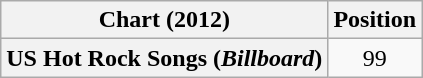<table class="wikitable plainrowheaders" style="text-align:center">
<tr>
<th>Chart (2012)</th>
<th>Position</th>
</tr>
<tr>
<th scope="row">US Hot Rock Songs (<em>Billboard</em>)</th>
<td style="text-align:center;">99</td>
</tr>
</table>
